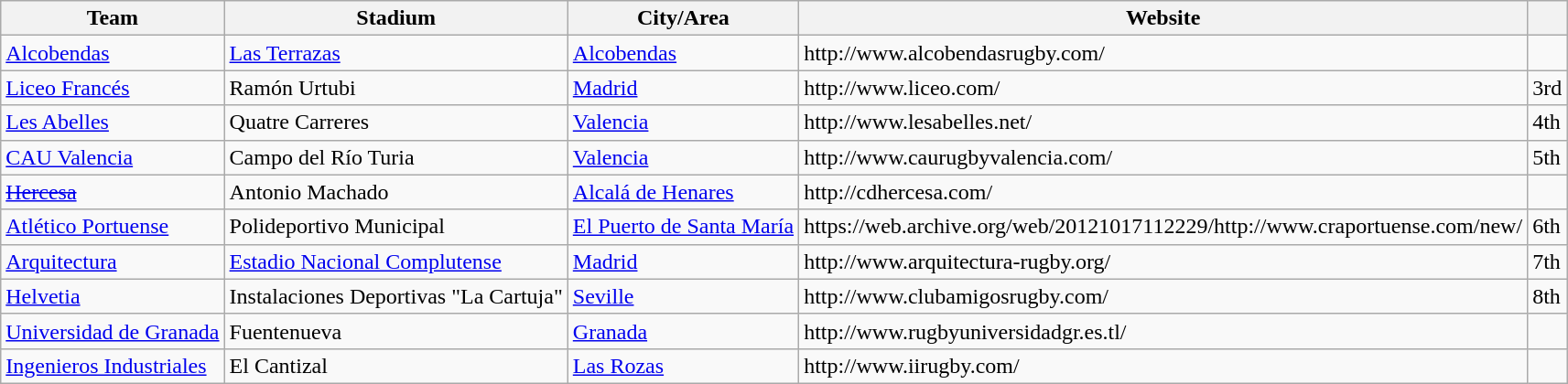<table class="wikitable sortable">
<tr>
<th>Team</th>
<th>Stadium</th>
<th>City/Area</th>
<th>Website</th>
<th></th>
</tr>
<tr>
<td><a href='#'>Alcobendas</a></td>
<td><a href='#'>Las Terrazas</a></td>
<td><a href='#'>Alcobendas</a></td>
<td>http://www.alcobendasrugby.com/</td>
<td></td>
</tr>
<tr>
<td><a href='#'>Liceo Francés</a></td>
<td>Ramón Urtubi</td>
<td><a href='#'>Madrid</a></td>
<td>http://www.liceo.com/</td>
<td>3rd</td>
</tr>
<tr>
<td><a href='#'>Les Abelles</a></td>
<td>Quatre Carreres</td>
<td><a href='#'>Valencia</a></td>
<td>http://www.lesabelles.net/</td>
<td>4th</td>
</tr>
<tr>
<td><a href='#'>CAU Valencia</a></td>
<td>Campo del Río Turia</td>
<td><a href='#'>Valencia</a></td>
<td>http://www.caurugbyvalencia.com/</td>
<td>5th</td>
</tr>
<tr>
<td><a href='#'><s>Hercesa</s></a></td>
<td>Antonio Machado</td>
<td><a href='#'>Alcalá de Henares</a></td>
<td>http://cdhercesa.com/</td>
<td></td>
</tr>
<tr>
<td><a href='#'>Atlético Portuense</a></td>
<td>Polideportivo Municipal</td>
<td><a href='#'>El Puerto de Santa María</a></td>
<td>https://web.archive.org/web/20121017112229/http://www.craportuense.com/new/</td>
<td>6th</td>
</tr>
<tr>
<td><a href='#'>Arquitectura</a></td>
<td><a href='#'>Estadio Nacional Complutense</a></td>
<td><a href='#'>Madrid</a></td>
<td>http://www.arquitectura-rugby.org/</td>
<td>7th</td>
</tr>
<tr>
<td><a href='#'>Helvetia</a></td>
<td>Instalaciones Deportivas "La Cartuja"</td>
<td><a href='#'>Seville</a></td>
<td>http://www.clubamigosrugby.com/</td>
<td>8th</td>
</tr>
<tr>
<td><a href='#'>Universidad de Granada</a></td>
<td>Fuentenueva</td>
<td><a href='#'>Granada</a></td>
<td>http://www.rugbyuniversidadgr.es.tl/</td>
<td></td>
</tr>
<tr>
<td><a href='#'>Ingenieros Industriales</a></td>
<td>El Cantizal</td>
<td><a href='#'>Las Rozas</a></td>
<td>http://www.iirugby.com/</td>
<td></td>
</tr>
</table>
